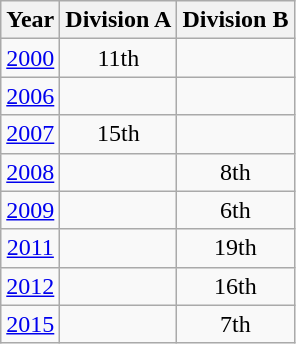<table class="wikitable" style="text-align:center">
<tr>
<th>Year</th>
<th>Division A</th>
<th>Division B</th>
</tr>
<tr>
<td><a href='#'>2000</a></td>
<td>11th</td>
<td></td>
</tr>
<tr>
<td><a href='#'>2006</a></td>
<td></td>
<td></td>
</tr>
<tr>
<td><a href='#'>2007</a></td>
<td>15th</td>
<td></td>
</tr>
<tr>
<td><a href='#'>2008</a></td>
<td></td>
<td>8th</td>
</tr>
<tr>
<td><a href='#'>2009</a></td>
<td></td>
<td>6th</td>
</tr>
<tr>
<td><a href='#'>2011</a></td>
<td></td>
<td>19th</td>
</tr>
<tr>
<td><a href='#'>2012</a></td>
<td></td>
<td>16th</td>
</tr>
<tr>
<td><a href='#'>2015</a></td>
<td></td>
<td>7th</td>
</tr>
</table>
